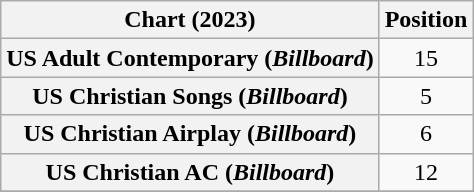<table class="wikitable plainrowheaders" style="text-align:center">
<tr>
<th scope="col">Chart (2023)</th>
<th scope="col">Position</th>
</tr>
<tr>
<th scope="row">US Adult Contemporary (<em>Billboard</em>)</th>
<td>15</td>
</tr>
<tr>
<th scope="row">US Christian Songs (<em>Billboard</em>)</th>
<td>5</td>
</tr>
<tr>
<th scope="row">US Christian Airplay (<em>Billboard</em>)</th>
<td>6</td>
</tr>
<tr>
<th scope="row">US Christian AC (<em>Billboard</em>)</th>
<td>12</td>
</tr>
<tr>
</tr>
</table>
